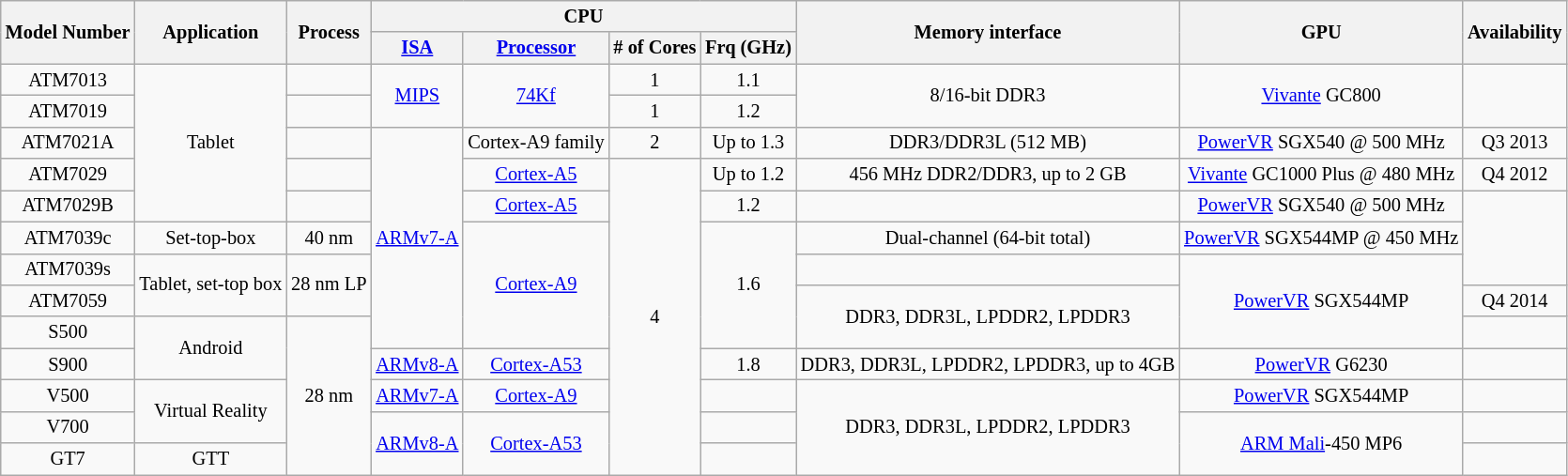<table class="wikitable" style="font-size: 85%; text-align: center">
<tr>
<th rowspan=2>Model Number</th>
<th rowspan=2>Application</th>
<th rowspan=2>Process</th>
<th colspan=4>CPU</th>
<th rowspan=2>Memory interface</th>
<th rowspan=2>GPU</th>
<th rowspan=2>Availability</th>
</tr>
<tr>
<th><a href='#'>ISA</a></th>
<th><a href='#'>Processor</a></th>
<th># of Cores</th>
<th>Frq (GHz)</th>
</tr>
<tr>
<td>ATM7013</td>
<td rowspan = 5>Tablet</td>
<td></td>
<td rowspan = 2><a href='#'>MIPS</a></td>
<td rowspan="2"><a href='#'>74Kf</a></td>
<td>1</td>
<td>1.1</td>
<td rowspan = 2>8/16-bit DDR3</td>
<td rowspan="2"><a href='#'>Vivante</a> GC800</td>
<td rowspan = 2></td>
</tr>
<tr>
<td>ATM7019</td>
<td></td>
<td>1</td>
<td>1.2</td>
</tr>
<tr>
<td>ATM7021A</td>
<td></td>
<td rowspan="7"><a href='#'>ARMv7-A</a></td>
<td>Cortex-A9 family</td>
<td>2</td>
<td>Up to 1.3</td>
<td>DDR3/DDR3L (512 MB)</td>
<td><a href='#'>PowerVR</a> SGX540 @ 500 MHz</td>
<td>Q3 2013</td>
</tr>
<tr>
<td>ATM7029</td>
<td></td>
<td><a href='#'>Cortex-A5</a></td>
<td rowspan="10">4</td>
<td>Up to 1.2</td>
<td>456 MHz DDR2/DDR3, up to 2 GB</td>
<td><a href='#'>Vivante</a> GC1000 Plus @ 480 MHz</td>
<td>Q4 2012</td>
</tr>
<tr>
<td>ATM7029B</td>
<td></td>
<td><a href='#'>Cortex-A5</a></td>
<td>1.2</td>
<td></td>
<td><a href='#'>PowerVR</a> SGX540 @ 500 MHz</td>
<td rowspan = 3></td>
</tr>
<tr>
<td>ATM7039c</td>
<td>Set-top-box</td>
<td>40 nm</td>
<td rowspan="4"><a href='#'>Cortex-A9</a></td>
<td rowspan="4">1.6</td>
<td>Dual-channel (64-bit total)</td>
<td><a href='#'>PowerVR</a> SGX544MP @ 450 MHz</td>
</tr>
<tr>
<td>ATM7039s</td>
<td rowspan = 2>Tablet, set-top box</td>
<td rowspan = 2>28 nm LP</td>
<td></td>
<td rowspan="3"><a href='#'>PowerVR</a> SGX544MP</td>
</tr>
<tr>
<td>ATM7059</td>
<td rowspan="2">DDR3, DDR3L, LPDDR2, LPDDR3</td>
<td>Q4 2014</td>
</tr>
<tr>
<td>S500</td>
<td rowspan="2">Android</td>
<td rowspan="5">28 nm</td>
<td></td>
</tr>
<tr>
<td>S900</td>
<td><a href='#'>ARMv8-A</a></td>
<td><a href='#'>Cortex-A53</a></td>
<td>1.8</td>
<td>DDR3, DDR3L, LPDDR2, LPDDR3, up to 4GB</td>
<td><a href='#'>PowerVR</a> G6230</td>
<td></td>
</tr>
<tr>
<td>V500</td>
<td rowspan="2">Virtual Reality</td>
<td><a href='#'>ARMv7-A</a></td>
<td><a href='#'>Cortex-A9</a></td>
<td></td>
<td rowspan="3">DDR3, DDR3L, LPDDR2, LPDDR3</td>
<td><a href='#'>PowerVR</a> SGX544MP</td>
<td></td>
</tr>
<tr>
<td>V700</td>
<td rowspan="2"><a href='#'>ARMv8-A</a></td>
<td rowspan="2"><a href='#'>Cortex-A53</a></td>
<td></td>
<td rowspan="2"><a href='#'>ARM Mali</a>-450 MP6</td>
<td></td>
</tr>
<tr>
<td>GT7</td>
<td>GTT</td>
<td></td>
<td></td>
</tr>
</table>
